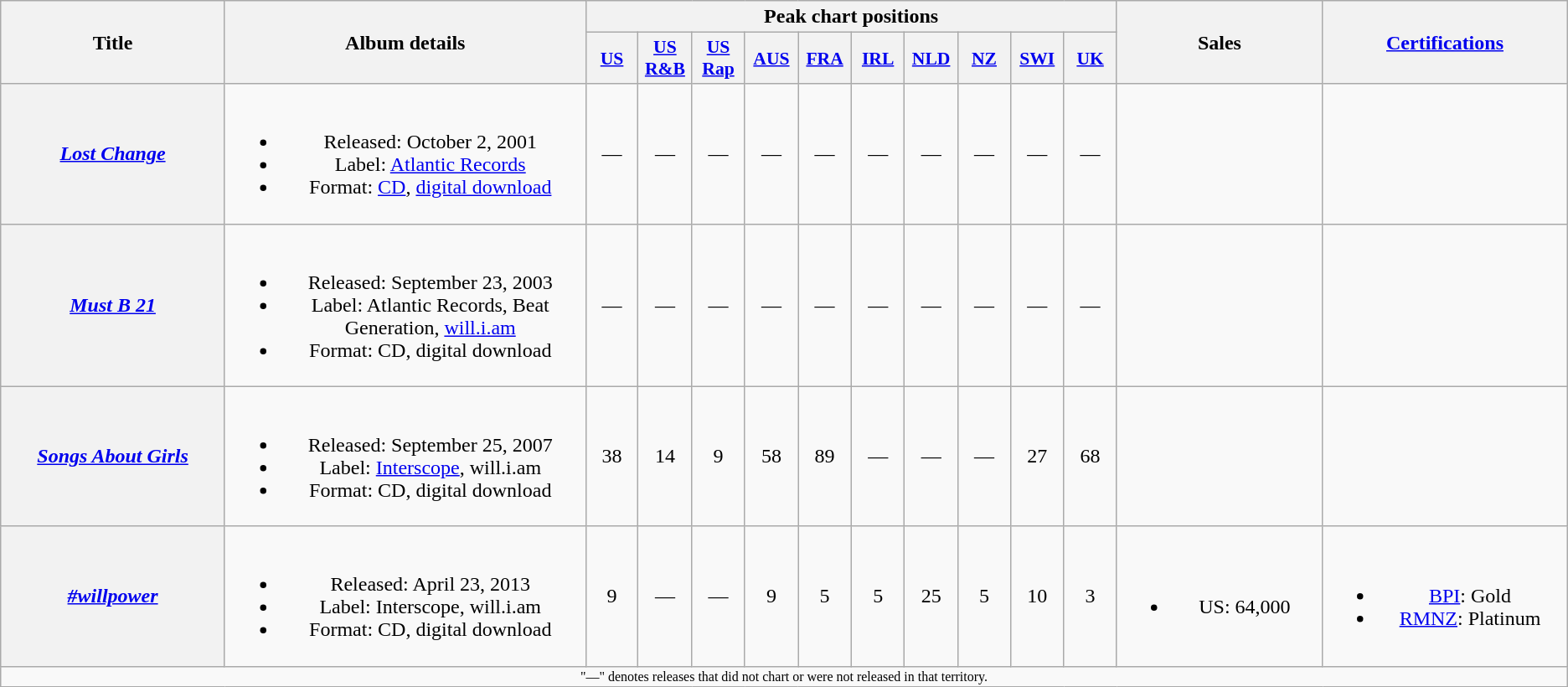<table class="wikitable plainrowheaders" style="text-align:center;">
<tr>
<th scope="col" rowspan="2" style="width:11em;">Title</th>
<th scope="col" rowspan="2" style="width:18em;">Album details</th>
<th scope="col" colspan="10">Peak chart positions</th>
<th scope="col" rowspan="2" style="width:10em;">Sales</th>
<th scope="col" rowspan="2" style="width:12em;"><a href='#'>Certifications</a></th>
</tr>
<tr>
<th scope="col" style="width:2.5em;font-size:90%;"><a href='#'>US</a><br></th>
<th scope="col" style="width:2.5em;font-size:90%;"><a href='#'>US R&B</a><br></th>
<th scope="col" style="width:2.5em;font-size:90%;"><a href='#'>US Rap</a><br></th>
<th scope="col" style="width:2.5em;font-size:90%;"><a href='#'>AUS</a><br></th>
<th scope="col" style="width:2.5em;font-size:90%;"><a href='#'>FRA</a><br></th>
<th scope="col" style="width:2.5em;font-size:90%;"><a href='#'>IRL</a><br></th>
<th scope="col" style="width:2.5em;font-size:90%;"><a href='#'>NLD</a><br></th>
<th scope="col" style="width:2.5em;font-size:90%;"><a href='#'>NZ</a><br></th>
<th scope="col" style="width:2.5em;font-size:90%;"><a href='#'>SWI</a><br></th>
<th scope="col" style="width:2.5em;font-size:90%;"><a href='#'>UK</a><br></th>
</tr>
<tr>
<th scope="row"><em><a href='#'>Lost Change</a></em></th>
<td><br><ul><li>Released: October 2, 2001</li><li>Label: <a href='#'>Atlantic Records</a></li><li>Format: <a href='#'>CD</a>, <a href='#'>digital download</a></li></ul></td>
<td>—</td>
<td>—</td>
<td>—</td>
<td>—</td>
<td>—</td>
<td>—</td>
<td>—</td>
<td>—</td>
<td>—</td>
<td>—</td>
<td></td>
<td></td>
</tr>
<tr>
<th scope="row"><em><a href='#'>Must B 21</a></em></th>
<td><br><ul><li>Released: September 23, 2003</li><li>Label: Atlantic Records, Beat Generation, <a href='#'>will.i.am</a></li><li>Format: CD, digital download</li></ul></td>
<td>—</td>
<td>—</td>
<td>—</td>
<td>—</td>
<td>—</td>
<td>—</td>
<td>—</td>
<td>—</td>
<td>—</td>
<td>—</td>
<td></td>
<td></td>
</tr>
<tr>
<th scope="row"><em><a href='#'>Songs About Girls</a></em></th>
<td><br><ul><li>Released: September 25, 2007</li><li>Label: <a href='#'>Interscope</a>, will.i.am</li><li>Format: CD, digital download</li></ul></td>
<td>38</td>
<td>14</td>
<td>9</td>
<td>58</td>
<td>89</td>
<td>—</td>
<td>—</td>
<td>—</td>
<td>27</td>
<td>68</td>
<td></td>
<td></td>
</tr>
<tr>
<th scope="row"><em><a href='#'>#willpower</a></em></th>
<td><br><ul><li>Released: April 23, 2013</li><li>Label: Interscope, will.i.am</li><li>Format: CD, digital download</li></ul></td>
<td>9</td>
<td>—</td>
<td>—</td>
<td>9</td>
<td>5</td>
<td>5</td>
<td>25</td>
<td>5</td>
<td>10</td>
<td>3</td>
<td><br><ul><li>US: 64,000</li></ul></td>
<td><br><ul><li><a href='#'>BPI</a>: Gold</li><li><a href='#'>RMNZ</a>: Platinum</li></ul></td>
</tr>
<tr>
<td align="center" colspan="15" style="font-size:8pt">"—" denotes releases that did not chart or were not released in that territory.</td>
</tr>
</table>
